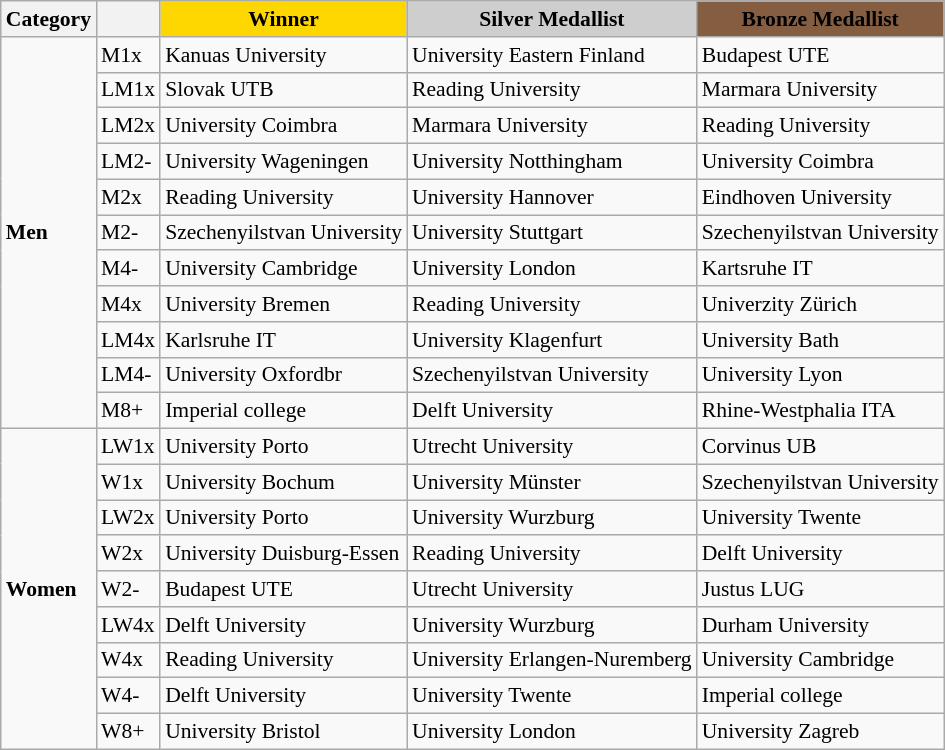<table class=wikitable style="font-size:90%;">
<tr>
<th>Category</th>
<th></th>
<th style="background:#FFD700;">Winner</th>
<th style="background:#CECECE;">Silver Medallist</th>
<th style="background:#855E42;">Bronze Medallist</th>
</tr>
<tr>
<td rowspan=11><strong>Men</strong></td>
<td>M1x</td>
<td>Kanuas University<br> </td>
<td>University Eastern Finland<br> </td>
<td>Budapest UTE<br> </td>
</tr>
<tr>
<td>LM1x</td>
<td>Slovak UTB<br> </td>
<td>Reading University<br> </td>
<td>Marmara University<br> </td>
</tr>
<tr>
<td>LM2x</td>
<td>University Coimbra<br> </td>
<td>Marmara University<br> </td>
<td>Reading University<br> </td>
</tr>
<tr>
<td>LM2-</td>
<td>University Wageningen<br> </td>
<td>University Notthingham <br> </td>
<td>University Coimbra<br> </td>
</tr>
<tr>
<td>M2x</td>
<td>Reading University<br> </td>
<td>University Hannover<br> </td>
<td>Eindhoven University<br> </td>
</tr>
<tr>
<td>M2-</td>
<td>Szechenyilstvan University<br> </td>
<td>University Stuttgart<br> </td>
<td>Szechenyilstvan University<br> </td>
</tr>
<tr>
<td>M4-</td>
<td>University Cambridge<br> </td>
<td>University London<br> </td>
<td>Kartsruhe IT <br> </td>
</tr>
<tr>
<td>M4x</td>
<td>University Bremen <br> </td>
<td>Reading University<br> </td>
<td>Univerzity Zürich<br> </td>
</tr>
<tr>
<td>LM4x</td>
<td>Karlsruhe IT<br> </td>
<td>University Klagenfurt <br> </td>
<td>University Bath<br> </td>
</tr>
<tr>
<td>LM4-</td>
<td>University Oxfordbr<br> </td>
<td>Szechenyilstvan University<br> </td>
<td>University Lyon<br> </td>
</tr>
<tr>
<td>M8+</td>
<td>Imperial college <br> </td>
<td>Delft University<br> </td>
<td>Rhine-Westphalia ITA<br></td>
</tr>
<tr>
<td rowspan=9><strong>Women</strong></td>
<td>LW1x</td>
<td>University Porto<br> </td>
<td>Utrecht University<br> </td>
<td>Corvinus UB<br> </td>
</tr>
<tr>
<td>W1x</td>
<td>University Bochum<br> </td>
<td>University Münster<br> </td>
<td>Szechenyilstvan University<br> </td>
</tr>
<tr>
<td>LW2x</td>
<td>University Porto<br> </td>
<td>University Wurzburg <br> </td>
<td>University Twente<br> </td>
</tr>
<tr>
<td>W2x</td>
<td>University Duisburg-Essen<br> </td>
<td>Reading University<br> </td>
<td>Delft University<br> </td>
</tr>
<tr>
<td>W2-</td>
<td>Budapest UTE<br> </td>
<td>Utrecht University <br> </td>
<td>Justus LUG<br> </td>
</tr>
<tr>
<td>LW4x</td>
<td>Delft University<br> </td>
<td>University Wurzburg<br> </td>
<td>Durham University <br> </td>
</tr>
<tr>
<td>W4x</td>
<td>Reading University<br> </td>
<td>University Erlangen-Nuremberg <br> </td>
<td>University Cambridge <br> </td>
</tr>
<tr>
<td>W4-</td>
<td>Delft University<br> </td>
<td>University Twente<br>  </td>
<td>Imperial college<br> </td>
</tr>
<tr>
<td>W8+</td>
<td>University Bristol<br> </td>
<td>University London<br> </td>
<td>University Zagreb<br>  </td>
</tr>
</table>
